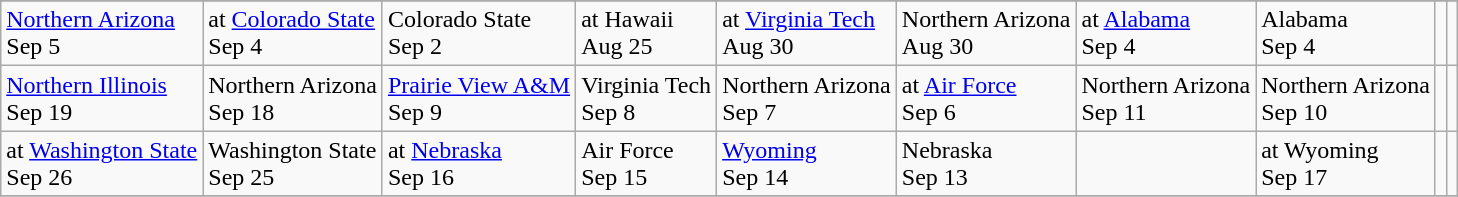<table class="wikitable">
<tr>
</tr>
<tr>
<td><a href='#'>Northern Arizona</a> <br>Sep 5</td>
<td>at <a href='#'>Colorado State</a> <br>Sep 4</td>
<td>Colorado State <br>Sep 2</td>
<td>at Hawaii <br>Aug 25</td>
<td>at <a href='#'>Virginia Tech</a> <br>Aug 30</td>
<td>Northern Arizona <br>Aug 30</td>
<td>at <a href='#'>Alabama</a> <br>Sep 4</td>
<td>Alabama <br>Sep 4</td>
<td></td>
<td></td>
</tr>
<tr>
<td><a href='#'>Northern Illinois</a> <br>Sep 19</td>
<td>Northern Arizona <br>Sep 18</td>
<td><a href='#'>Prairie View A&M</a> <br>Sep 9</td>
<td>Virginia Tech <br>Sep 8</td>
<td>Northern Arizona <br>Sep 7</td>
<td>at <a href='#'>Air Force</a> <br>Sep 6</td>
<td>Northern Arizona <br>Sep 11</td>
<td>Northern Arizona <br>Sep 10</td>
<td></td>
<td></td>
</tr>
<tr>
<td>at <a href='#'>Washington State</a> <br>Sep 26</td>
<td>Washington State<br>Sep 25</td>
<td>at <a href='#'>Nebraska</a> <br>Sep 16</td>
<td>Air Force <br>Sep 15</td>
<td><a href='#'>Wyoming</a> <br>Sep 14</td>
<td>Nebraska <br>Sep 13</td>
<td></td>
<td>at Wyoming <br>Sep 17</td>
<td></td>
<td></td>
</tr>
<tr>
</tr>
</table>
